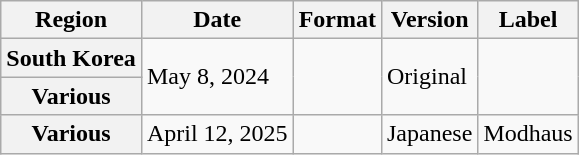<table class="wikitable plainrowheaders">
<tr>
<th scope="col">Region</th>
<th scope="col">Date</th>
<th scope="col">Format</th>
<th scope="col">Version</th>
<th scope="col">Label</th>
</tr>
<tr>
<th scope="row">South Korea</th>
<td rowspan="2">May 8, 2024</td>
<td rowspan="2"></td>
<td rowspan="2">Original</td>
<td rowspan="2"></td>
</tr>
<tr>
<th scope="row">Various</th>
</tr>
<tr>
<th scope="row">Various</th>
<td>April 12, 2025</td>
<td></td>
<td>Japanese</td>
<td>Modhaus</td>
</tr>
</table>
